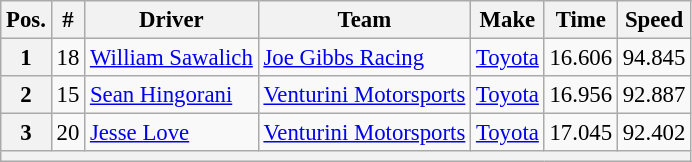<table class="wikitable" style="font-size:95%">
<tr>
<th>Pos.</th>
<th>#</th>
<th>Driver</th>
<th>Team</th>
<th>Make</th>
<th>Time</th>
<th>Speed</th>
</tr>
<tr>
<th>1</th>
<td>18</td>
<td><a href='#'>William Sawalich</a></td>
<td><a href='#'>Joe Gibbs Racing</a></td>
<td><a href='#'>Toyota</a></td>
<td>16.606</td>
<td>94.845</td>
</tr>
<tr>
<th>2</th>
<td>15</td>
<td><a href='#'>Sean Hingorani</a></td>
<td><a href='#'>Venturini Motorsports</a></td>
<td><a href='#'>Toyota</a></td>
<td>16.956</td>
<td>92.887</td>
</tr>
<tr>
<th>3</th>
<td>20</td>
<td><a href='#'>Jesse Love</a></td>
<td><a href='#'>Venturini Motorsports</a></td>
<td><a href='#'>Toyota</a></td>
<td>17.045</td>
<td>92.402</td>
</tr>
<tr>
<th colspan="7"></th>
</tr>
</table>
